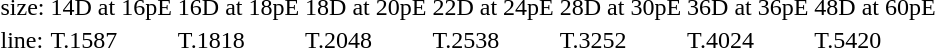<table style="margin-left:40px;">
<tr>
<td>size:</td>
<td>14D at 16pE</td>
<td>16D at 18pE</td>
<td>18D at 20pE</td>
<td>22D at 24pE</td>
<td>28D at 30pE</td>
<td>36D at 36pE</td>
<td>48D at 60pE</td>
</tr>
<tr>
<td>line:</td>
<td>T.1587</td>
<td>T.1818</td>
<td>T.2048</td>
<td>T.2538</td>
<td>T.3252</td>
<td>T.4024</td>
<td>T.5420</td>
</tr>
</table>
